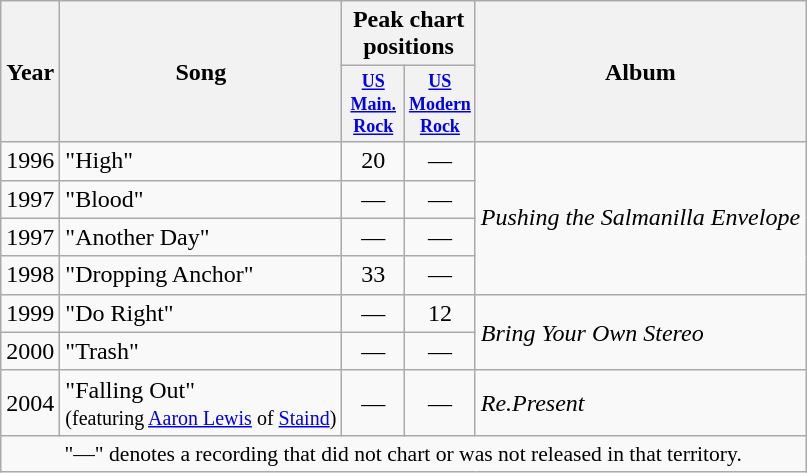<table class="wikitable" style="text-align:center;">
<tr>
<th rowspan="2">Year</th>
<th rowspan="2">Song</th>
<th colspan="2">Peak chart positions</th>
<th rowspan="2">Album</th>
</tr>
<tr>
<th style="width:3em;font-size:75%"><a href='#'>US<br>Main. Rock</a></th>
<th style="width:3em;font-size:75%"><a href='#'>US<br>Modern Rock</a></th>
</tr>
<tr>
<td>1996</td>
<td align="left">"High"</td>
<td>20</td>
<td>—</td>
<td align="left" rowspan="4"><em>Pushing the Salmanilla Envelope</em></td>
</tr>
<tr>
<td>1997</td>
<td align="left">"Blood"</td>
<td>—</td>
<td>—</td>
</tr>
<tr>
<td>1997</td>
<td align="left">"Another Day"</td>
<td>—</td>
<td>—</td>
</tr>
<tr>
<td>1998</td>
<td align="left">"Dropping Anchor"</td>
<td>33</td>
<td>—</td>
</tr>
<tr>
<td>1999</td>
<td align="left">"Do Right"</td>
<td>—</td>
<td>12</td>
<td align="left" rowspan="2"><em>Bring Your Own Stereo</em></td>
</tr>
<tr>
<td>2000</td>
<td align="left">"Trash"</td>
<td>—</td>
<td>—</td>
</tr>
<tr>
<td>2004</td>
<td align="left">"Falling Out"<br><small>(featuring <a href='#'>Aaron Lewis</a> of <a href='#'>Staind</a>)</small></td>
<td>—</td>
<td>—</td>
<td align="left" rowspan="1"><em>Re.Present</em></td>
</tr>
<tr>
<td colspan="15" style="font-size:90%">"—" denotes a recording that did not chart or was not released in that territory.</td>
</tr>
</table>
